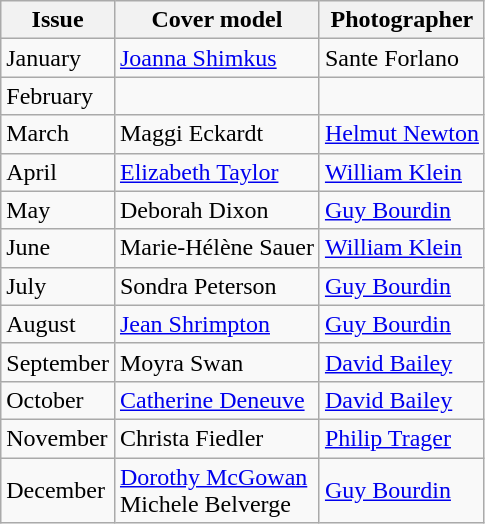<table class="sortable wikitable">
<tr>
<th>Issue</th>
<th>Cover model</th>
<th>Photographer</th>
</tr>
<tr>
<td>January</td>
<td><a href='#'>Joanna Shimkus</a></td>
<td>Sante Forlano</td>
</tr>
<tr>
<td>February</td>
<td></td>
<td></td>
</tr>
<tr>
<td>March</td>
<td>Maggi Eckardt</td>
<td><a href='#'>Helmut Newton</a></td>
</tr>
<tr>
<td>April</td>
<td><a href='#'>Elizabeth Taylor</a></td>
<td><a href='#'>William Klein</a></td>
</tr>
<tr>
<td>May</td>
<td>Deborah Dixon</td>
<td><a href='#'>Guy Bourdin</a></td>
</tr>
<tr>
<td>June</td>
<td>Marie-Hélène Sauer</td>
<td><a href='#'>William Klein</a></td>
</tr>
<tr>
<td>July</td>
<td>Sondra Peterson</td>
<td><a href='#'>Guy Bourdin</a></td>
</tr>
<tr>
<td>August</td>
<td><a href='#'>Jean Shrimpton</a></td>
<td><a href='#'>Guy Bourdin</a></td>
</tr>
<tr>
<td>September</td>
<td>Moyra Swan</td>
<td><a href='#'>David Bailey</a></td>
</tr>
<tr>
<td>October</td>
<td><a href='#'>Catherine Deneuve</a></td>
<td><a href='#'>David Bailey</a></td>
</tr>
<tr>
<td>November</td>
<td>Christa Fiedler</td>
<td><a href='#'>Philip Trager</a></td>
</tr>
<tr>
<td>December</td>
<td><a href='#'>Dorothy McGowan</a> <br> Michele Belverge</td>
<td><a href='#'>Guy Bourdin</a></td>
</tr>
</table>
